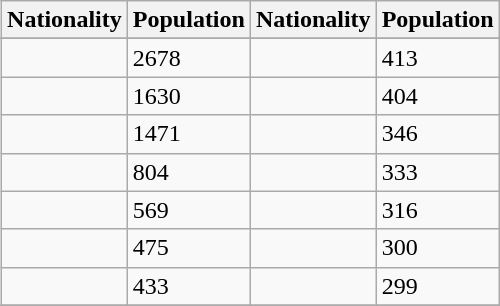<table class="wikitable" style="float:right;">
<tr>
<th>Nationality</th>
<th>Population</th>
<th>Nationality</th>
<th>Population</th>
</tr>
<tr>
</tr>
<tr>
<td></td>
<td>2678</td>
<td></td>
<td>413</td>
</tr>
<tr>
<td></td>
<td>1630</td>
<td></td>
<td>404</td>
</tr>
<tr>
<td></td>
<td>1471</td>
<td></td>
<td>346</td>
</tr>
<tr>
<td></td>
<td>804</td>
<td></td>
<td>333</td>
</tr>
<tr>
<td></td>
<td>569</td>
<td></td>
<td>316</td>
</tr>
<tr>
<td></td>
<td>475</td>
<td></td>
<td>300</td>
</tr>
<tr>
<td></td>
<td>433</td>
<td></td>
<td>299</td>
</tr>
<tr>
</tr>
</table>
